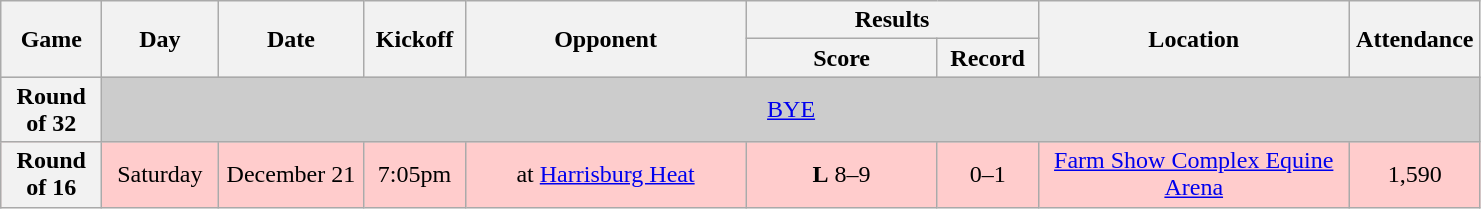<table class="wikitable">
<tr>
<th rowspan="2" width="60">Game</th>
<th rowspan="2" width="70">Day</th>
<th rowspan="2" width="90">Date</th>
<th rowspan="2" width="60">Kickoff</th>
<th rowspan="2" width="180">Opponent</th>
<th colspan="2" width="180">Results</th>
<th rowspan="2" width="200">Location</th>
<th rowspan="2" width="80">Attendance</th>
</tr>
<tr>
<th width="120">Score</th>
<th width="60">Record</th>
</tr>
<tr align="center" bgcolor="#CCCCCC">
<th>Round of 32</th>
<td colSpan=8><a href='#'>BYE</a></td>
</tr>
<tr align="center" bgcolor="#FFCCCC">
<th>Round of 16</th>
<td>Saturday</td>
<td>December 21</td>
<td>7:05pm</td>
<td>at <a href='#'>Harrisburg Heat</a></td>
<td><strong>L</strong> 8–9</td>
<td>0–1</td>
<td><a href='#'>Farm Show Complex Equine Arena</a></td>
<td>1,590</td>
</tr>
</table>
